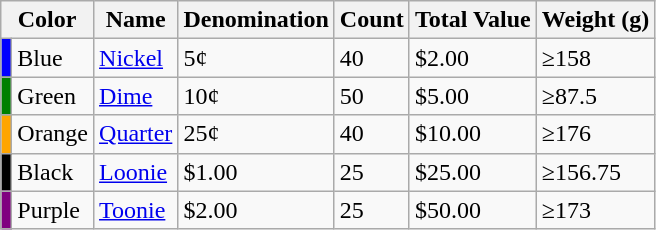<table class="wikitable">
<tr>
<th colspan=2>Color</th>
<th>Name</th>
<th>Denomination</th>
<th>Count</th>
<th>Total Value</th>
<th>Weight (g)</th>
</tr>
<tr>
<td style="background:blue"></td>
<td>Blue</td>
<td><a href='#'>Nickel</a></td>
<td>5¢</td>
<td>40</td>
<td>$2.00</td>
<td>≥158</td>
</tr>
<tr>
<td style="background:green"></td>
<td>Green</td>
<td><a href='#'>Dime</a></td>
<td>10¢</td>
<td>50</td>
<td>$5.00</td>
<td>≥87.5</td>
</tr>
<tr>
<td style="background:orange"></td>
<td>Orange</td>
<td><a href='#'>Quarter</a></td>
<td>25¢</td>
<td>40</td>
<td>$10.00</td>
<td>≥176</td>
</tr>
<tr>
<td style="background:black"></td>
<td>Black</td>
<td><a href='#'>Loonie</a></td>
<td>$1.00</td>
<td>25</td>
<td>$25.00</td>
<td>≥156.75</td>
</tr>
<tr>
<td style="background:purple"></td>
<td>Purple</td>
<td><a href='#'>Toonie</a></td>
<td>$2.00</td>
<td>25</td>
<td>$50.00</td>
<td>≥173</td>
</tr>
</table>
